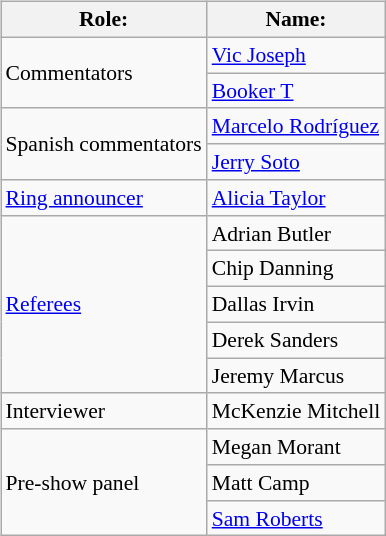<table class=wikitable style="font-size:90%; margin: 0.5em 0 0.5em 1em; float: right; clear: right;">
<tr>
<th>Role:</th>
<th>Name:</th>
</tr>
<tr>
<td rowspan=2>Commentators</td>
<td><a href='#'>Vic Joseph</a></td>
</tr>
<tr>
<td><a href='#'>Booker T</a></td>
</tr>
<tr>
<td rowspan=2>Spanish commentators</td>
<td><a href='#'>Marcelo Rodríguez</a></td>
</tr>
<tr>
<td><a href='#'>Jerry Soto</a></td>
</tr>
<tr>
<td rowspan=1><a href='#'>Ring announcer</a></td>
<td><a href='#'>Alicia Taylor</a></td>
</tr>
<tr>
<td rowspan=5><a href='#'>Referees</a></td>
<td>Adrian Butler</td>
</tr>
<tr>
<td>Chip Danning</td>
</tr>
<tr>
<td>Dallas Irvin</td>
</tr>
<tr>
<td>Derek Sanders</td>
</tr>
<tr>
<td>Jeremy Marcus</td>
</tr>
<tr>
<td>Interviewer</td>
<td>McKenzie Mitchell</td>
</tr>
<tr>
<td rowspan=3>Pre-show panel</td>
<td>Megan Morant</td>
</tr>
<tr>
<td>Matt Camp</td>
</tr>
<tr>
<td><a href='#'>Sam Roberts</a></td>
</tr>
</table>
